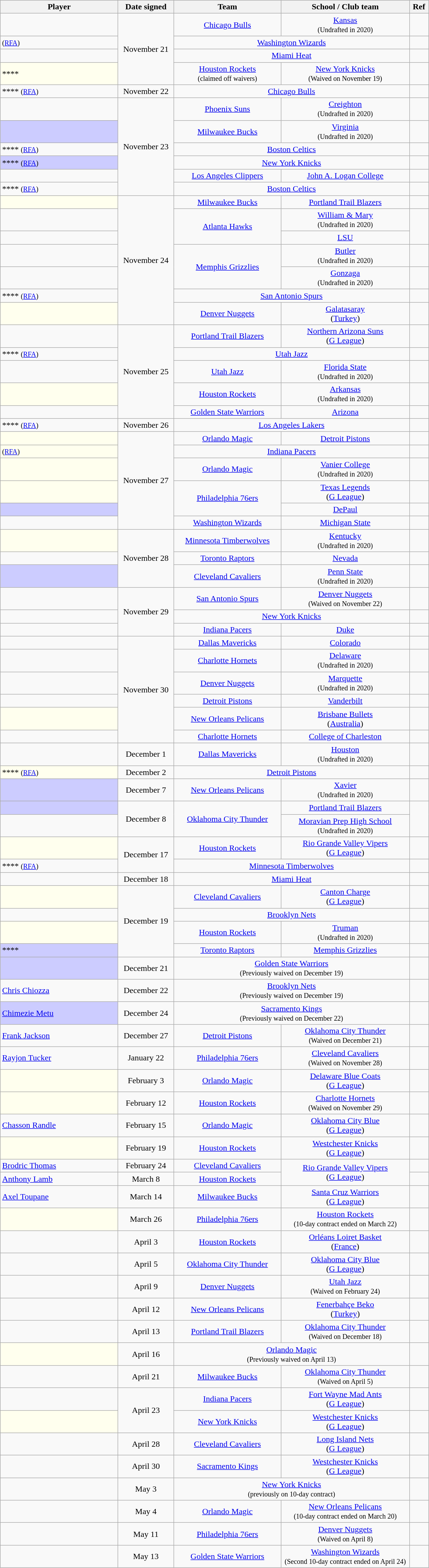<table class="wikitable sortable" style="text-align:center">
<tr>
<th style="width:220px">Player</th>
<th style="width:100px">Date signed</th>
<th style="width:200px">Team</th>
<th style="width:240px">School / Club team</th>
<th class="unsortable" style="width:30px">Ref</th>
</tr>
<tr>
<td align="left"></td>
<td rowspan=4 align="center">November 21</td>
<td align="center"><a href='#'>Chicago Bulls</a></td>
<td align="center"><a href='#'>Kansas</a><br><small>(Undrafted in 2020)</small></td>
<td align="center"></td>
</tr>
<tr>
<td align="left"> <small>(<a href='#'>RFA</a>)</small></td>
<td colspan=2 align="center"><a href='#'>Washington Wizards</a></td>
<td align="center"></td>
</tr>
<tr>
<td align="left"></td>
<td colspan=2 align="center"><a href='#'>Miami Heat</a></td>
<td align="center"></td>
</tr>
<tr>
<td align="left" style="background:#ffe;">****</td>
<td align="center"><a href='#'>Houston Rockets</a><br><small>(claimed off waivers)</small></td>
<td align="center"><a href='#'>New York Knicks</a><br><small>(Waived on November 19)</small></td>
<td align="center"></td>
</tr>
<tr>
<td align="left">**** <small>(<a href='#'>RFA</a>)</small></td>
<td align="center">November 22</td>
<td colspan=2 align="center"><a href='#'>Chicago Bulls</a></td>
<td align="center"></td>
</tr>
<tr>
<td align="left"></td>
<td align="center" rowspan="6">November 23</td>
<td align="center"><a href='#'>Phoenix Suns</a></td>
<td align="center"><a href='#'>Creighton</a><br><small>(Undrafted in 2020)</small></td>
<td align="center"></td>
</tr>
<tr>
<td align="left" style="background:#ccf;"></td>
<td align="center"><a href='#'>Milwaukee Bucks</a></td>
<td align="center"><a href='#'>Virginia</a><br><small>(Undrafted in 2020)</small></td>
<td align="center"></td>
</tr>
<tr>
<td align="left">**** <small>(<a href='#'>RFA</a>)</small></td>
<td align="center" colspan="2"><a href='#'>Boston Celtics</a></td>
<td align="center"></td>
</tr>
<tr>
<td align="left" style="background:#ccf;">**** <small>(<a href='#'>RFA</a>)</small></td>
<td colspan=2 align="center"><a href='#'>New York Knicks</a></td>
<td align="center"></td>
</tr>
<tr>
<td align="left"></td>
<td align="center"><a href='#'>Los Angeles Clippers</a></td>
<td align="center"><a href='#'>John A. Logan College</a></td>
<td align="center"></td>
</tr>
<tr>
<td align="left">**** <small>(<a href='#'>RFA</a>)</small></td>
<td align="center" colspan="2"><a href='#'>Boston Celtics</a></td>
<td align="center"></td>
</tr>
<tr>
<td align="left" style="background:#ffe;"></td>
<td rowspan=7 align="center">November 24</td>
<td align="center"><a href='#'>Milwaukee Bucks</a></td>
<td align="center"><a href='#'>Portland Trail Blazers</a></td>
<td align="center"></td>
</tr>
<tr>
<td align="left"></td>
<td rowspan=2 align="center"><a href='#'>Atlanta Hawks</a></td>
<td align="center"><a href='#'>William & Mary</a><br><small>(Undrafted in 2020)</small></td>
<td rowspan=2 align="center"></td>
</tr>
<tr>
<td align="left"></td>
<td align="center"><a href='#'>LSU</a></td>
</tr>
<tr>
<td align="left"></td>
<td rowspan=2 align="center"><a href='#'>Memphis Grizzlies</a></td>
<td align="center"><a href='#'>Butler</a><br><small>(Undrafted in 2020)</small></td>
<td align="center"></td>
</tr>
<tr>
<td align="left"></td>
<td align="center"><a href='#'>Gonzaga</a><br><small>(Undrafted in 2020)</small></td>
<td align="center"></td>
</tr>
<tr>
<td align="left">**** <small>(<a href='#'>RFA</a>)</small></td>
<td colspan=2 align="center"><a href='#'>San Antonio Spurs</a></td>
<td align="center"></td>
</tr>
<tr>
<td align="left" style="background:#ffe;"></td>
<td align="center"><a href='#'>Denver Nuggets</a></td>
<td align="center"><a href='#'>Galatasaray</a><br>(<a href='#'>Turkey</a>)</td>
<td align="center"></td>
</tr>
<tr>
<td align="left"></td>
<td rowspan=5 align="center">November 25</td>
<td align="center"><a href='#'>Portland Trail Blazers</a></td>
<td align="center"><a href='#'>Northern Arizona Suns</a><br>(<a href='#'>G League</a>)</td>
<td align="center"></td>
</tr>
<tr>
<td align="left">**** <small>(<a href='#'>RFA</a>)</small></td>
<td colspan=2 align="center"><a href='#'>Utah Jazz</a></td>
<td align="center"></td>
</tr>
<tr>
<td align="left"></td>
<td align="center"><a href='#'>Utah Jazz</a></td>
<td align="center"><a href='#'>Florida State</a><br><small>(Undrafted in 2020)</small></td>
<td align="center"></td>
</tr>
<tr>
<td align="left" style="background:#ffe;"></td>
<td align="center"><a href='#'>Houston Rockets</a></td>
<td align="center"><a href='#'>Arkansas</a><br><small>(Undrafted in 2020)</small></td>
<td align="center"></td>
</tr>
<tr>
<td align="left"></td>
<td align="center"><a href='#'>Golden State Warriors</a></td>
<td align="center"><a href='#'>Arizona</a></td>
<td align="center"></td>
</tr>
<tr>
<td align="left">**** <small>(<a href='#'>RFA</a>)</small></td>
<td align="center">November 26</td>
<td colspan=2 align="center"><a href='#'>Los Angeles Lakers</a></td>
<td align="center"></td>
</tr>
<tr>
<td align="left" style="background:#ffe;"></td>
<td rowspan=6 align="center">November 27</td>
<td align="center"><a href='#'>Orlando Magic</a></td>
<td align="center"><a href='#'>Detroit Pistons</a></td>
<td align="center"></td>
</tr>
<tr>
<td align="left" style="background:#ffe;"> <small>(<a href='#'>RFA</a>)</small></td>
<td align="center" colspan="2"><a href='#'>Indiana Pacers</a></td>
<td align="center"></td>
</tr>
<tr>
<td align="left" style="background:#ffe;"></td>
<td align="center"><a href='#'>Orlando Magic</a></td>
<td align="center"><a href='#'>Vanier College</a><br><small>(Undrafted in 2020)</small></td>
<td align="center"></td>
</tr>
<tr>
<td align="left" style="background:#ffe;"></td>
<td rowspan=2 align="center"><a href='#'>Philadelphia 76ers</a></td>
<td align="center"><a href='#'>Texas Legends</a><br>(<a href='#'>G League</a>)</td>
<td align="center"></td>
</tr>
<tr>
<td align="left" style="background:#ccf;"></td>
<td align=center><a href='#'>DePaul</a></td>
<td align="center"></td>
</tr>
<tr>
<td align="left"></td>
<td align="center"><a href='#'>Washington Wizards</a></td>
<td align="center"><a href='#'>Michigan State</a></td>
<td align="center"></td>
</tr>
<tr>
<td align="left" style="background:#ffe;"></td>
<td rowspan=3 align="center">November 28</td>
<td align="center"><a href='#'>Minnesota Timberwolves</a></td>
<td align="center"><a href='#'>Kentucky</a><br><small>(Undrafted in 2020)</small></td>
<td align="center"></td>
</tr>
<tr>
<td align="left"></td>
<td align="center"><a href='#'>Toronto Raptors</a></td>
<td align="center"><a href='#'>Nevada</a></td>
<td align="center"></td>
</tr>
<tr>
<td align="left" style="background:#ccf;"></td>
<td align="center"><a href='#'>Cleveland Cavaliers</a></td>
<td align="center"><a href='#'>Penn State</a><br><small>(Undrafted in 2020)</small></td>
<td align="center"></td>
</tr>
<tr>
<td align="left"></td>
<td rowspan=3 align="center">November 29</td>
<td align="center"><a href='#'>San Antonio Spurs</a></td>
<td align="center"><a href='#'>Denver Nuggets</a><br><small>(Waived on November 22)</small></td>
<td align="center"></td>
</tr>
<tr>
<td align="left"></td>
<td colspan=2 align="center"><a href='#'>New York Knicks</a></td>
<td align="center"></td>
</tr>
<tr>
<td align="left"></td>
<td align="center"><a href='#'>Indiana Pacers</a></td>
<td align="center"><a href='#'>Duke</a></td>
<td align="center"></td>
</tr>
<tr>
<td align="left"></td>
<td rowspan=6 align="center">November 30</td>
<td align="center"><a href='#'>Dallas Mavericks</a></td>
<td align="center"><a href='#'>Colorado</a></td>
<td align="center"></td>
</tr>
<tr>
<td align="left"></td>
<td align="center"><a href='#'>Charlotte Hornets</a></td>
<td align="center"><a href='#'>Delaware</a><br><small>(Undrafted in 2020)</small></td>
<td align="center"></td>
</tr>
<tr>
<td align="left"></td>
<td align="center"><a href='#'>Denver Nuggets</a></td>
<td align="center"><a href='#'>Marquette</a><br><small>(Undrafted in 2020)</small></td>
<td align="center"></td>
</tr>
<tr>
<td align="left"></td>
<td align="center"><a href='#'>Detroit Pistons</a></td>
<td align="center"><a href='#'>Vanderbilt</a></td>
<td align="center"></td>
</tr>
<tr>
<td align="left" style="background:#ffe;"></td>
<td align="center"><a href='#'>New Orleans Pelicans</a></td>
<td align="center"><a href='#'>Brisbane Bullets</a><br>(<a href='#'>Australia</a>)</td>
<td align="center"></td>
</tr>
<tr>
<td align="left"></td>
<td align="center"><a href='#'>Charlotte Hornets</a></td>
<td align="center"><a href='#'>College of Charleston</a></td>
<td align="center"></td>
</tr>
<tr>
<td align="left"></td>
<td align="center">December 1</td>
<td align="center"><a href='#'>Dallas Mavericks</a></td>
<td align="center"><a href='#'>Houston</a><br><small>(Undrafted in 2020)</small></td>
<td align="center"></td>
</tr>
<tr>
<td align="left" style="background:#ffe;">**** <small>(<a href='#'>RFA</a>)</small></td>
<td align="center">December 2</td>
<td align="center" colspan="2"><a href='#'>Detroit Pistons</a></td>
<td align="center"></td>
</tr>
<tr>
<td align="left" style="background:#ccf;"></td>
<td align="center">December 7</td>
<td align="center"><a href='#'>New Orleans Pelicans</a></td>
<td align="center"><a href='#'>Xavier</a><br><small>(Undrafted in 2020)</small></td>
<td align="center"></td>
</tr>
<tr>
<td align="left" style="background:#ccf;"></td>
<td rowspan=2 align="center">December 8</td>
<td rowspan=2 align="center"><a href='#'>Oklahoma City Thunder</a></td>
<td align="center"><a href='#'>Portland Trail Blazers</a></td>
<td rowspan=2 align="center"></td>
</tr>
<tr>
<td align="left"></td>
<td align="center"><a href='#'>Moravian Prep High School</a><br><small>(Undrafted in 2020)</small></td>
</tr>
<tr>
<td align="left" style="background:#ffe;"></td>
<td rowspan=2 align="center">December 17</td>
<td align="center"><a href='#'>Houston Rockets</a></td>
<td align="center"><a href='#'>Rio Grande Valley Vipers</a><br>(<a href='#'>G League</a>)</td>
<td align="center"></td>
</tr>
<tr>
<td align="left">**** <small>(<a href='#'>RFA</a>)</small></td>
<td align="center" colspan="2"><a href='#'>Minnesota Timberwolves</a></td>
<td align="center"></td>
</tr>
<tr>
<td align="left"></td>
<td align="center">December 18</td>
<td align="center" colspan="2"><a href='#'>Miami Heat</a></td>
<td align="center"></td>
</tr>
<tr>
<td align="left" style="background:#ffe;"></td>
<td rowspan=4 align="center">December 19</td>
<td align="center"><a href='#'>Cleveland Cavaliers</a></td>
<td align="center"><a href='#'>Canton Charge</a><br>(<a href='#'>G League</a>)</td>
<td align="center"></td>
</tr>
<tr>
<td align="left"></td>
<td align="center" colspan="2"><a href='#'>Brooklyn Nets</a></td>
<td align="center"></td>
</tr>
<tr>
<td align="left" style="background:#ffe;"></td>
<td align="center"><a href='#'>Houston Rockets</a></td>
<td align="center"><a href='#'>Truman</a><br><small>(Undrafted in 2020)</small></td>
<td align="center"></td>
</tr>
<tr>
<td align="left" style="background:#ccf;">****</td>
<td align="center"><a href='#'>Toronto Raptors</a></td>
<td align="center"><a href='#'>Memphis Grizzlies</a></td>
<td align="center"></td>
</tr>
<tr>
<td align="left" style="background:#ccf;"></td>
<td align="center">December 21</td>
<td align="center" colspan="2"><a href='#'>Golden State Warriors</a><br><small>(Previously waived on December 19)</small></td>
<td align="center"></td>
</tr>
<tr>
<td align="left"><a href='#'>Chris Chiozza</a></td>
<td align="center">December 22</td>
<td align="center" colspan="2"><a href='#'>Brooklyn Nets</a><br><small>(Previously waived on December 19)</small></td>
<td align="center"></td>
</tr>
<tr>
<td align="left" style="background:#ccf;"><a href='#'>Chimezie Metu</a></td>
<td align="center">December 24</td>
<td align="center" colspan="2"><a href='#'>Sacramento Kings</a><br><small>(Previously waived on December 22)</small></td>
<td align="center"></td>
</tr>
<tr>
<td align="left"><a href='#'>Frank Jackson</a></td>
<td align="center">December 27</td>
<td align="center"><a href='#'>Detroit Pistons</a></td>
<td align="center"><a href='#'>Oklahoma City Thunder</a><br><small>(Waived on December 21)</small></td>
<td align="center"></td>
</tr>
<tr>
<td align="left"><a href='#'>Rayjon Tucker</a></td>
<td align="center">January 22</td>
<td align="center"><a href='#'>Philadelphia 76ers</a></td>
<td align="center"><a href='#'>Cleveland Cavaliers</a><br><small>(Waived on November 28)</small></td>
<td align="center"></td>
</tr>
<tr>
<td align="left" style="background:#ffe;"></td>
<td align="center">February 3</td>
<td align="center"><a href='#'>Orlando Magic</a></td>
<td align="center"><a href='#'>Delaware Blue Coats</a><br>(<a href='#'>G League</a>)</td>
<td align="center"></td>
</tr>
<tr>
<td align="left" style="background:#ffe;"></td>
<td align="center">February 12</td>
<td align="center"><a href='#'>Houston Rockets</a></td>
<td align="center"><a href='#'>Charlotte Hornets</a><br><small>(Waived on November 29)</small></td>
<td align="center"></td>
</tr>
<tr>
<td align="left"><a href='#'>Chasson Randle</a></td>
<td align="center">February 15</td>
<td align="center"><a href='#'>Orlando Magic</a></td>
<td align="center"><a href='#'>Oklahoma City Blue</a><br>(<a href='#'>G League</a>)</td>
<td align="center"></td>
</tr>
<tr>
<td align="left" style="background:#ffe;"></td>
<td align="center">February 19</td>
<td align="center"><a href='#'>Houston Rockets</a></td>
<td align="center"><a href='#'>Westchester Knicks</a><br>(<a href='#'>G League</a>)</td>
<td align="center"></td>
</tr>
<tr>
<td align="left"><a href='#'>Brodric Thomas</a></td>
<td align="center">February 24</td>
<td align="center"><a href='#'>Cleveland Cavaliers</a></td>
<td rowspan=2 align="center"><a href='#'>Rio Grande Valley Vipers</a><br>(<a href='#'>G League</a>)</td>
<td align="center"></td>
</tr>
<tr>
<td align="left"><a href='#'>Anthony Lamb</a></td>
<td align="center">March 8</td>
<td align="center"><a href='#'>Houston Rockets</a></td>
<td align="center"></td>
</tr>
<tr>
<td align="left"><a href='#'>Axel Toupane</a></td>
<td align="center">March 14</td>
<td align="center"><a href='#'>Milwaukee Bucks</a></td>
<td align="center"><a href='#'>Santa Cruz Warriors</a><br>(<a href='#'>G League</a>)</td>
<td align="center"></td>
</tr>
<tr>
<td align="left" style="background:#ffe;"></td>
<td align="center">March 26</td>
<td align="center"><a href='#'>Philadelphia 76ers</a></td>
<td align="center"><a href='#'>Houston Rockets</a><br><small>(10-day contract ended on March 22)</small></td>
<td align="center"></td>
</tr>
<tr>
<td align="left"></td>
<td align="center">April 3</td>
<td align="center"><a href='#'>Houston Rockets</a></td>
<td align="center"><a href='#'>Orléans Loiret Basket</a><br>(<a href='#'>France</a>)</td>
<td align="center"></td>
</tr>
<tr>
<td align="left"></td>
<td align="center">April 5</td>
<td align="center"><a href='#'>Oklahoma City Thunder</a></td>
<td align="center"><a href='#'>Oklahoma City Blue</a><br>(<a href='#'>G League</a>)</td>
<td align="center"></td>
</tr>
<tr>
<td align="left"></td>
<td align="center">April 9</td>
<td align="center"><a href='#'>Denver Nuggets</a></td>
<td align="center"><a href='#'>Utah Jazz</a><br><small>(Waived on February 24)</small></td>
<td align="center"></td>
</tr>
<tr>
<td align="left"></td>
<td align="center">April 12</td>
<td align="center"><a href='#'>New Orleans Pelicans</a></td>
<td align="center"><a href='#'>Fenerbahçe Beko</a><br>(<a href='#'>Turkey</a>)</td>
<td align="center"></td>
</tr>
<tr>
<td align="left"></td>
<td align="center">April 13</td>
<td align="center"><a href='#'>Portland Trail Blazers</a></td>
<td align="center"><a href='#'>Oklahoma City Thunder</a><br><small>(Waived on December 18)</small></td>
<td align="center"></td>
</tr>
<tr>
<td align="left" style="background:#ffe;"></td>
<td align="center">April 16</td>
<td align="center" colspan="2"><a href='#'>Orlando Magic</a><br><small>(Previously waived on April 13)</small></td>
<td align="center"></td>
</tr>
<tr>
<td align="left"></td>
<td align="center">April 21</td>
<td align="center"><a href='#'>Milwaukee Bucks</a></td>
<td align="center"><a href='#'>Oklahoma City Thunder</a><br><small>(Waived on April 5)</small></td>
<td align="center"></td>
</tr>
<tr>
<td align="left"></td>
<td rowspan=2 align="center">April 23</td>
<td align="center"><a href='#'>Indiana Pacers</a></td>
<td align="center"><a href='#'>Fort Wayne Mad Ants</a><br>(<a href='#'>G League</a>)</td>
<td align="center"></td>
</tr>
<tr>
<td align="left" style="background:#ffe;"></td>
<td align="center"><a href='#'>New York Knicks</a></td>
<td align="center"><a href='#'>Westchester Knicks</a><br>(<a href='#'>G League</a>)</td>
<td align="center"></td>
</tr>
<tr>
<td align="left"></td>
<td align="center">April 28</td>
<td align="center"><a href='#'>Cleveland Cavaliers</a></td>
<td align="center"><a href='#'>Long Island Nets</a><br>(<a href='#'>G League</a>)</td>
<td align="center"></td>
</tr>
<tr>
<td align="left"></td>
<td align="center">April 30</td>
<td align="center"><a href='#'>Sacramento Kings</a></td>
<td align="center"><a href='#'>Westchester Knicks</a><br>(<a href='#'>G League</a>)</td>
<td align="center"></td>
</tr>
<tr>
<td align="left"></td>
<td align="center">May 3</td>
<td colspan=2 align="center"><a href='#'>New York Knicks</a><br><small>(previously on 10-day contract)</small></td>
<td align="center"></td>
</tr>
<tr>
<td align="left"></td>
<td align="center">May 4</td>
<td align="center"><a href='#'>Orlando Magic</a></td>
<td align="center"><a href='#'>New Orleans Pelicans</a><br><small>(10-day contract ended on March 20)</small></td>
<td align="center"></td>
</tr>
<tr>
<td align="left"></td>
<td align="center">May 11</td>
<td align="center"><a href='#'>Philadelphia 76ers</a></td>
<td align="center"><a href='#'>Denver Nuggets</a><br><small>(Waived on April 8)</small></td>
<td align="center"></td>
</tr>
<tr>
<td align="left"></td>
<td align="center">May 13</td>
<td align="center"><a href='#'>Golden State Warriors</a></td>
<td align="center"><a href='#'>Washington Wizards</a><br><small>(Second 10-day contract ended on April 24)</small></td>
<td align="center"></td>
</tr>
</table>
